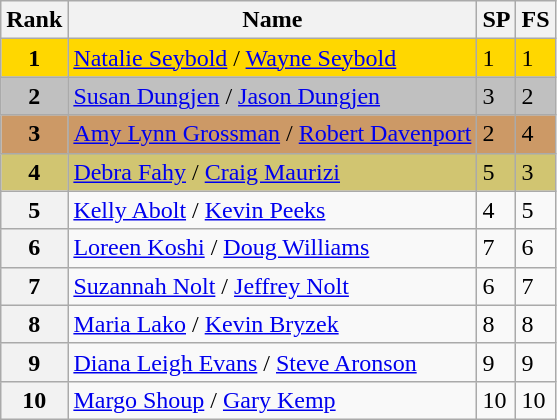<table class="wikitable">
<tr>
<th>Rank</th>
<th>Name</th>
<th>SP</th>
<th>FS</th>
</tr>
<tr bgcolor="gold">
<td align="center"><strong>1</strong></td>
<td><a href='#'>Natalie Seybold</a> / <a href='#'>Wayne Seybold</a></td>
<td>1</td>
<td>1</td>
</tr>
<tr bgcolor="silver">
<td align="center"><strong>2</strong></td>
<td><a href='#'>Susan Dungjen</a> / <a href='#'>Jason Dungjen</a></td>
<td>3</td>
<td>2</td>
</tr>
<tr bgcolor="cc9966">
<td align="center"><strong>3</strong></td>
<td><a href='#'>Amy Lynn Grossman</a> / <a href='#'>Robert Davenport</a></td>
<td>2</td>
<td>4</td>
</tr>
<tr bgcolor="d1c571">
<td align="center"><strong>4</strong></td>
<td><a href='#'>Debra Fahy</a> / <a href='#'>Craig Maurizi</a></td>
<td>5</td>
<td>3</td>
</tr>
<tr>
<th>5</th>
<td><a href='#'>Kelly Abolt</a> / <a href='#'>Kevin Peeks</a></td>
<td>4</td>
<td>5</td>
</tr>
<tr>
<th>6</th>
<td><a href='#'>Loreen Koshi</a> / <a href='#'>Doug Williams</a></td>
<td>7</td>
<td>6</td>
</tr>
<tr>
<th>7</th>
<td><a href='#'>Suzannah Nolt</a> / <a href='#'>Jeffrey Nolt</a></td>
<td>6</td>
<td>7</td>
</tr>
<tr>
<th>8</th>
<td><a href='#'>Maria Lako</a> / <a href='#'>Kevin Bryzek</a></td>
<td>8</td>
<td>8</td>
</tr>
<tr>
<th>9</th>
<td><a href='#'>Diana Leigh Evans</a> / <a href='#'>Steve Aronson</a></td>
<td>9</td>
<td>9</td>
</tr>
<tr>
<th>10</th>
<td><a href='#'>Margo Shoup</a> / <a href='#'>Gary Kemp</a></td>
<td>10</td>
<td>10</td>
</tr>
</table>
